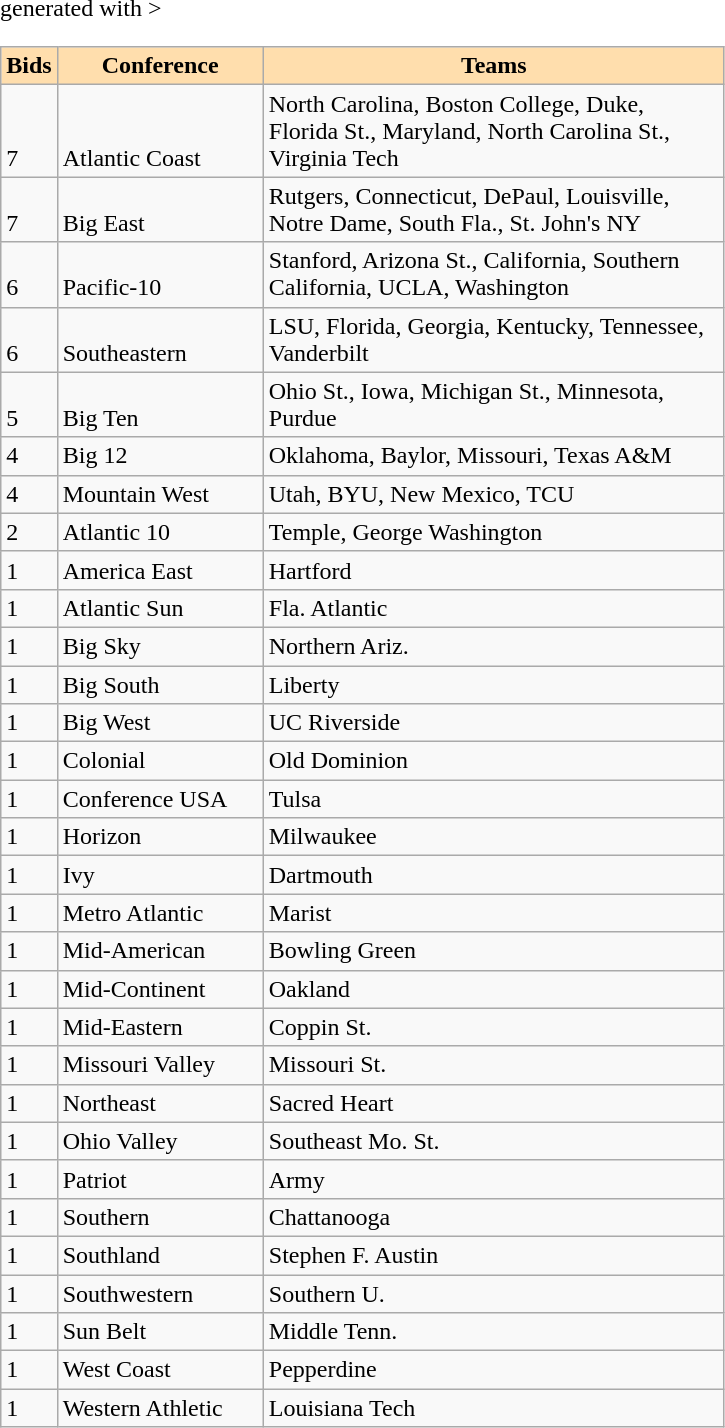<table class="wikitable" <hiddentext>generated with  >
<tr style="background-color:#FFDEAD;font-weight:bold"  align="center" valign="bottom">
<td width="28"  height="14">Bids</td>
<td width="130">Conference</td>
<td width="300">Teams</td>
</tr>
<tr valign="bottom">
<td height="14">7</td>
<td>Atlantic Coast</td>
<td>North Carolina, Boston College, Duke, Florida St., Maryland, North  Carolina St., Virginia Tech</td>
</tr>
<tr valign="bottom">
<td height="14">7</td>
<td>Big East</td>
<td>Rutgers, Connecticut, DePaul, Louisville, Notre Dame, South Fla., St.  John's NY</td>
</tr>
<tr valign="bottom">
<td height="14">6</td>
<td>Pacific-10</td>
<td>Stanford, Arizona St., California, Southern California, UCLA,  Washington</td>
</tr>
<tr valign="bottom">
<td height="14">6</td>
<td>Southeastern</td>
<td>LSU, Florida, Georgia, Kentucky, Tennessee, Vanderbilt</td>
</tr>
<tr valign="bottom">
<td height="14">5</td>
<td>Big Ten</td>
<td>Ohio St., Iowa, Michigan St., Minnesota, Purdue</td>
</tr>
<tr valign="bottom">
<td height="14">4</td>
<td>Big 12</td>
<td>Oklahoma, Baylor, Missouri, Texas A&M</td>
</tr>
<tr valign="bottom">
<td height="14">4</td>
<td>Mountain West</td>
<td>Utah, BYU, New Mexico, TCU</td>
</tr>
<tr valign="bottom">
<td height="14">2</td>
<td>Atlantic 10</td>
<td>Temple, George Washington</td>
</tr>
<tr valign="bottom">
<td height="14">1</td>
<td>America East</td>
<td>Hartford</td>
</tr>
<tr valign="bottom">
<td height="14">1</td>
<td>Atlantic Sun</td>
<td>Fla. Atlantic</td>
</tr>
<tr valign="bottom">
<td height="14">1</td>
<td>Big Sky</td>
<td>Northern Ariz.</td>
</tr>
<tr valign="bottom">
<td height="14">1</td>
<td>Big South</td>
<td>Liberty</td>
</tr>
<tr valign="bottom">
<td height="14">1</td>
<td>Big West</td>
<td>UC  Riverside</td>
</tr>
<tr valign="bottom">
<td height="14">1</td>
<td>Colonial</td>
<td>Old  Dominion</td>
</tr>
<tr valign="bottom">
<td height="14">1</td>
<td>Conference USA</td>
<td>Tulsa</td>
</tr>
<tr valign="bottom">
<td height="14">1</td>
<td>Horizon</td>
<td>Milwaukee</td>
</tr>
<tr valign="bottom">
<td height="14">1</td>
<td>Ivy</td>
<td>Dartmouth</td>
</tr>
<tr valign="bottom">
<td height="14">1</td>
<td>Metro Atlantic</td>
<td>Marist</td>
</tr>
<tr valign="bottom">
<td height="14">1</td>
<td>Mid-American</td>
<td>Bowling Green</td>
</tr>
<tr valign="bottom">
<td height="14">1</td>
<td>Mid-Continent</td>
<td>Oakland</td>
</tr>
<tr valign="bottom">
<td height="14">1</td>
<td>Mid-Eastern</td>
<td>Coppin St.</td>
</tr>
<tr valign="bottom">
<td height="14">1</td>
<td>Missouri Valley</td>
<td>Missouri St.</td>
</tr>
<tr valign="bottom">
<td height="14">1</td>
<td>Northeast</td>
<td>Sacred Heart</td>
</tr>
<tr valign="bottom">
<td height="14">1</td>
<td>Ohio Valley</td>
<td>Southeast Mo. St.</td>
</tr>
<tr valign="bottom">
<td height="14">1</td>
<td>Patriot</td>
<td>Army</td>
</tr>
<tr valign="bottom">
<td height="14">1</td>
<td>Southern</td>
<td>Chattanooga</td>
</tr>
<tr valign="bottom">
<td height="14">1</td>
<td>Southland</td>
<td>Stephen F. Austin</td>
</tr>
<tr valign="bottom">
<td height="14">1</td>
<td>Southwestern</td>
<td>Southern U.</td>
</tr>
<tr valign="bottom">
<td height="14">1</td>
<td>Sun Belt</td>
<td>Middle Tenn.</td>
</tr>
<tr valign="bottom">
<td height="14">1</td>
<td>West Coast</td>
<td>Pepperdine</td>
</tr>
<tr valign="bottom">
<td height="14">1</td>
<td>Western Athletic</td>
<td>Louisiana Tech</td>
</tr>
</table>
